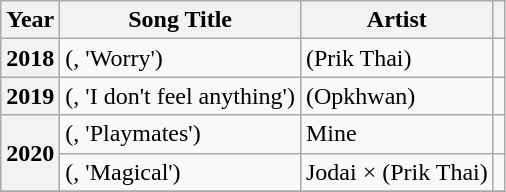<table class="wikitable">
<tr>
<th>Year</th>
<th>Song Title</th>
<th>Artist</th>
<th></th>
</tr>
<tr>
<th scope="row" rowspan="1">2018</th>
<td> (, 'Worry')</td>
<td> (Prik Thai)</td>
<td></td>
</tr>
<tr>
<th scope="row" rowspan="1">2019</th>
<td> (, 'I don't feel anything')</td>
<td> (Opkhwan)</td>
<td></td>
</tr>
<tr>
<th scope="row" rowspan="2">2020</th>
<td> (, 'Playmates')</td>
<td>Mine</td>
<td></td>
</tr>
<tr>
<td> (, 'Magical')</td>
<td>Jodai ×  (Prik Thai)</td>
<td></td>
</tr>
<tr>
</tr>
</table>
